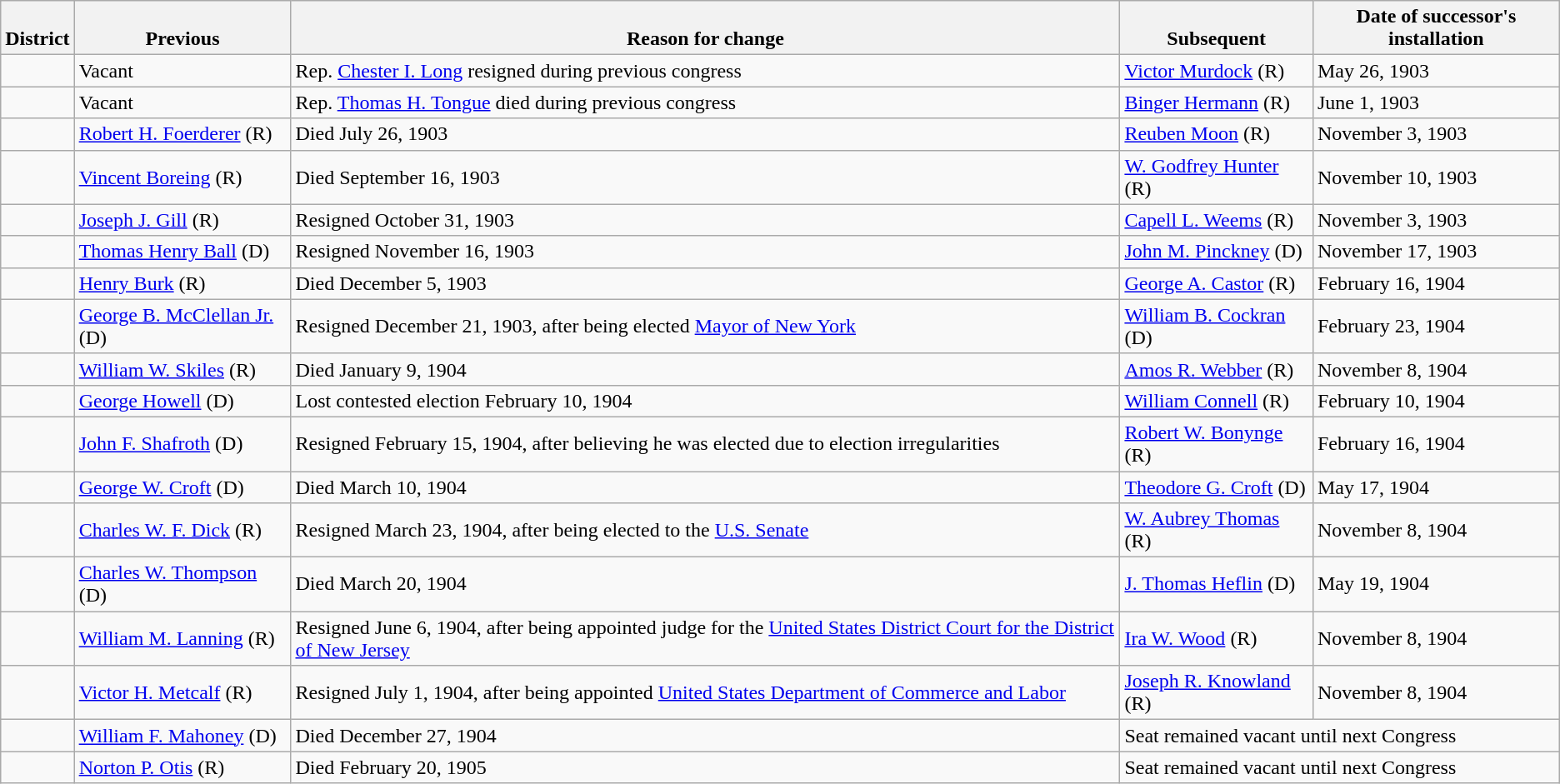<table class="wikitable sortable">
<tr valign=bottom>
<th>District</th>
<th>Previous</th>
<th>Reason for change</th>
<th>Subsequent</th>
<th>Date of successor's installation</th>
</tr>
<tr>
<td></td>
<td>Vacant</td>
<td>Rep. <a href='#'>Chester I. Long</a> resigned during previous congress</td>
<td><a href='#'>Victor Murdock</a> (R)</td>
<td>May 26, 1903</td>
</tr>
<tr>
<td></td>
<td>Vacant</td>
<td>Rep. <a href='#'>Thomas H. Tongue</a> died during previous congress</td>
<td><a href='#'>Binger Hermann</a> (R)</td>
<td>June 1, 1903</td>
</tr>
<tr>
<td></td>
<td><a href='#'>Robert H. Foerderer</a> (R)</td>
<td>Died July 26, 1903</td>
<td><a href='#'>Reuben Moon</a> (R)</td>
<td>November 3, 1903</td>
</tr>
<tr>
<td></td>
<td><a href='#'>Vincent Boreing</a> (R)</td>
<td>Died September 16, 1903</td>
<td><a href='#'>W. Godfrey Hunter</a> (R)</td>
<td>November 10, 1903</td>
</tr>
<tr>
<td></td>
<td><a href='#'>Joseph J. Gill</a> (R)</td>
<td>Resigned October 31, 1903</td>
<td><a href='#'>Capell L. Weems</a> (R)</td>
<td>November 3, 1903</td>
</tr>
<tr>
<td></td>
<td><a href='#'>Thomas Henry Ball</a> (D)</td>
<td>Resigned November 16, 1903</td>
<td><a href='#'>John M. Pinckney</a> (D)</td>
<td>November 17, 1903</td>
</tr>
<tr>
<td></td>
<td><a href='#'>Henry Burk</a> (R)</td>
<td>Died December 5, 1903</td>
<td><a href='#'>George A. Castor</a> (R)</td>
<td>February 16, 1904</td>
</tr>
<tr>
<td></td>
<td><a href='#'>George B. McClellan Jr.</a> (D)</td>
<td>Resigned December 21, 1903, after being elected <a href='#'>Mayor of New York</a></td>
<td><a href='#'>William B. Cockran</a> (D)</td>
<td>February 23, 1904</td>
</tr>
<tr>
<td></td>
<td><a href='#'>William W. Skiles</a> (R)</td>
<td>Died January 9, 1904</td>
<td><a href='#'>Amos R. Webber</a> (R)</td>
<td>November 8, 1904</td>
</tr>
<tr>
<td></td>
<td><a href='#'>George Howell</a> (D)</td>
<td>Lost contested election February 10, 1904</td>
<td><a href='#'>William Connell</a> (R)</td>
<td>February 10, 1904</td>
</tr>
<tr>
<td></td>
<td><a href='#'>John F. Shafroth</a> (D)</td>
<td>Resigned February 15, 1904, after believing he was elected due to election irregularities</td>
<td><a href='#'>Robert W. Bonynge</a> (R)</td>
<td>February 16, 1904</td>
</tr>
<tr>
<td></td>
<td><a href='#'>George W. Croft</a> (D)</td>
<td>Died March 10, 1904</td>
<td><a href='#'>Theodore G. Croft</a> (D)</td>
<td>May 17, 1904</td>
</tr>
<tr>
<td></td>
<td><a href='#'>Charles W. F. Dick</a> (R)</td>
<td>Resigned March 23, 1904, after being elected to the <a href='#'>U.S. Senate</a></td>
<td><a href='#'>W. Aubrey Thomas</a> (R)</td>
<td>November 8, 1904</td>
</tr>
<tr>
<td></td>
<td><a href='#'>Charles W. Thompson</a> (D)</td>
<td>Died March 20, 1904</td>
<td><a href='#'>J. Thomas Heflin</a> (D)</td>
<td>May 19, 1904</td>
</tr>
<tr>
<td></td>
<td><a href='#'>William M. Lanning</a> (R)</td>
<td>Resigned June 6, 1904, after being appointed judge for the <a href='#'>United States District Court for the District of New Jersey</a></td>
<td><a href='#'>Ira W. Wood</a> (R)</td>
<td>November 8, 1904</td>
</tr>
<tr>
<td></td>
<td><a href='#'>Victor H. Metcalf</a> (R)</td>
<td>Resigned July 1, 1904, after being appointed <a href='#'>United States Department of Commerce and Labor</a></td>
<td><a href='#'>Joseph R. Knowland</a> (R)</td>
<td>November 8, 1904</td>
</tr>
<tr>
<td></td>
<td><a href='#'>William F. Mahoney</a> (D)</td>
<td>Died December 27, 1904</td>
<td colspan=2>Seat remained vacant until next Congress</td>
</tr>
<tr>
<td></td>
<td><a href='#'>Norton P. Otis</a> (R)</td>
<td>Died February 20, 1905</td>
<td colspan=2>Seat remained vacant until next Congress</td>
</tr>
</table>
